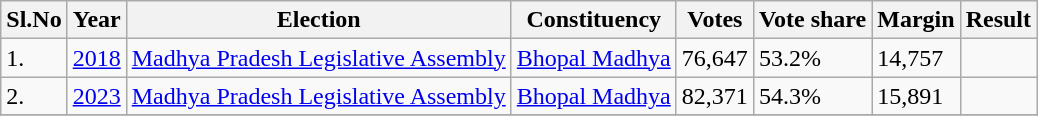<table class="wikitable">
<tr>
<th>Sl.No</th>
<th>Year</th>
<th>Election</th>
<th>Constituency</th>
<th>Votes</th>
<th>Vote share</th>
<th>Margin</th>
<th>Result</th>
</tr>
<tr>
<td>1.</td>
<td><a href='#'>2018</a></td>
<td><a href='#'>Madhya Pradesh Legislative Assembly</a></td>
<td><a href='#'>Bhopal Madhya</a></td>
<td>76,647</td>
<td>53.2%</td>
<td>14,757</td>
<td></td>
</tr>
<tr>
<td>2.</td>
<td><a href='#'>2023</a></td>
<td><a href='#'>Madhya Pradesh Legislative Assembly</a></td>
<td><a href='#'>Bhopal Madhya</a></td>
<td>82,371</td>
<td>54.3%</td>
<td>15,891</td>
<td></td>
</tr>
<tr>
</tr>
</table>
